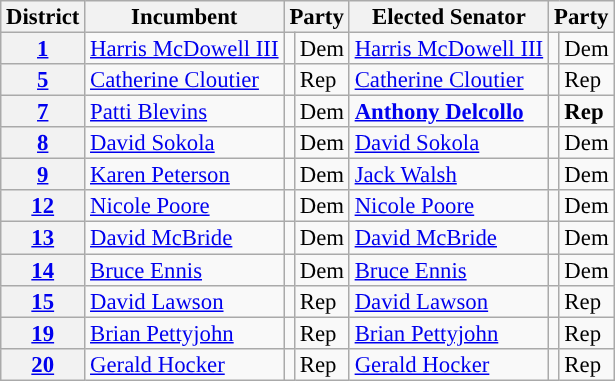<table class="sortable wikitable" style="font-size:95%;line-height:14px;">
<tr>
<th colspan="1">District</th>
<th class="unsortable">Incumbent</th>
<th colspan="2">Party</th>
<th class="unsortable">Elected Senator</th>
<th colspan="2">Party</th>
</tr>
<tr>
<th><a href='#'>1</a></th>
<td><a href='#'>Harris McDowell III</a></td>
<td style="background:"></td>
<td>Dem</td>
<td><a href='#'>Harris McDowell III</a></td>
<td style="background:"></td>
<td>Dem</td>
</tr>
<tr>
<th><a href='#'>5</a></th>
<td><a href='#'>Catherine Cloutier</a></td>
<td style="background:"></td>
<td>Rep</td>
<td><a href='#'>Catherine Cloutier</a></td>
<td style="background:"></td>
<td>Rep</td>
</tr>
<tr>
<th><a href='#'>7</a></th>
<td><a href='#'>Patti Blevins</a></td>
<td style="background:"></td>
<td>Dem</td>
<td><strong><a href='#'>Anthony Delcollo</a></strong></td>
<td style="background:"></td>
<td><strong>Rep</strong></td>
</tr>
<tr>
<th><a href='#'>8</a></th>
<td><a href='#'>David Sokola</a></td>
<td style="background:"></td>
<td>Dem</td>
<td><a href='#'>David Sokola</a></td>
<td style="background:"></td>
<td>Dem</td>
</tr>
<tr>
<th><a href='#'>9</a></th>
<td><a href='#'>Karen Peterson</a></td>
<td style="background:"></td>
<td>Dem</td>
<td><a href='#'>Jack Walsh</a></td>
<td style="background:"></td>
<td>Dem</td>
</tr>
<tr>
<th><a href='#'>12</a></th>
<td><a href='#'>Nicole Poore</a></td>
<td style="background:"></td>
<td>Dem</td>
<td><a href='#'>Nicole Poore</a></td>
<td style="background:"></td>
<td>Dem</td>
</tr>
<tr>
<th><a href='#'>13</a></th>
<td><a href='#'>David McBride</a></td>
<td style="background:"></td>
<td>Dem</td>
<td><a href='#'>David McBride</a></td>
<td style="background:"></td>
<td>Dem</td>
</tr>
<tr>
<th><a href='#'>14</a></th>
<td><a href='#'>Bruce Ennis</a></td>
<td style="background:"></td>
<td>Dem</td>
<td><a href='#'>Bruce Ennis</a></td>
<td style="background:"></td>
<td>Dem</td>
</tr>
<tr>
<th><a href='#'>15</a></th>
<td><a href='#'>David Lawson</a></td>
<td style="background:"></td>
<td>Rep</td>
<td><a href='#'>David Lawson</a></td>
<td style="background:"></td>
<td>Rep</td>
</tr>
<tr>
<th><a href='#'>19</a></th>
<td><a href='#'>Brian Pettyjohn</a></td>
<td style="background:"></td>
<td>Rep</td>
<td><a href='#'>Brian Pettyjohn</a></td>
<td style="background:"></td>
<td>Rep</td>
</tr>
<tr>
<th><a href='#'>20</a></th>
<td><a href='#'>Gerald Hocker</a></td>
<td style="background:"></td>
<td>Rep</td>
<td><a href='#'>Gerald Hocker</a></td>
<td style="background:"></td>
<td>Rep</td>
</tr>
</table>
